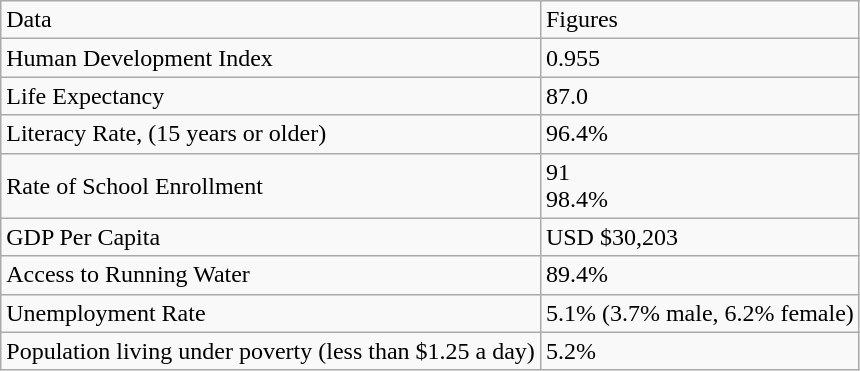<table class="wikitable sortable collapsible collapsed">
<tr>
<td>Data</td>
<td>Figures</td>
</tr>
<tr>
<td>Human Development Index</td>
<td>0.955</td>
</tr>
<tr>
<td>Life Expectancy</td>
<td>87.0</td>
</tr>
<tr>
<td>Literacy Rate, (15 years or older)</td>
<td>96.4%</td>
</tr>
<tr>
<td>Rate of School Enrollment</td>
<td>91<br>98.4%</td>
</tr>
<tr>
<td>GDP Per Capita</td>
<td>USD $30,203</td>
</tr>
<tr>
<td>Access to Running Water</td>
<td>89.4%</td>
</tr>
<tr>
<td>Unemployment Rate</td>
<td>5.1% (3.7% male, 6.2% female)</td>
</tr>
<tr>
<td>Population living under poverty (less than $1.25 a day)</td>
<td>5.2%</td>
</tr>
</table>
